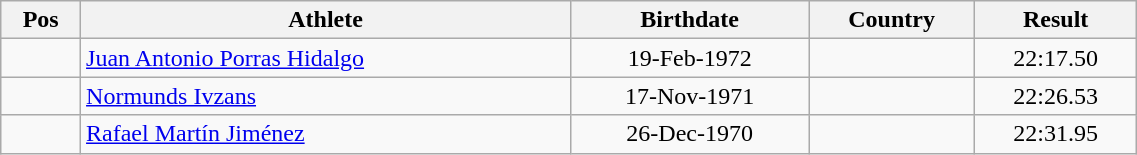<table class="wikitable"  style="text-align:center; width:60%;">
<tr>
<th>Pos</th>
<th>Athlete</th>
<th>Birthdate</th>
<th>Country</th>
<th>Result</th>
</tr>
<tr>
<td align=center></td>
<td align=left><a href='#'>Juan Antonio Porras Hidalgo</a></td>
<td>19-Feb-1972</td>
<td align=left></td>
<td>22:17.50</td>
</tr>
<tr>
<td align=center></td>
<td align=left><a href='#'>Normunds Ivzans</a></td>
<td>17-Nov-1971</td>
<td align=left></td>
<td>22:26.53</td>
</tr>
<tr>
<td align=center></td>
<td align=left><a href='#'>Rafael Martín Jiménez</a></td>
<td>26-Dec-1970</td>
<td align=left></td>
<td>22:31.95</td>
</tr>
</table>
